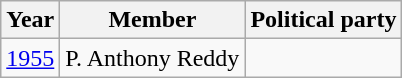<table class="wikitable sortable">
<tr>
<th>Year</th>
<th>Member</th>
<th colspan="2">Political party</th>
</tr>
<tr>
<td><a href='#'>1955</a></td>
<td>P. Anthony Reddy</td>
<td></td>
</tr>
</table>
